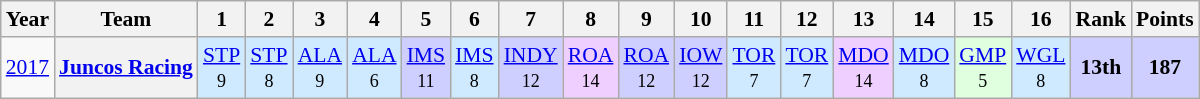<table class="wikitable" style="text-align:center; font-size:90%">
<tr>
<th>Year</th>
<th>Team</th>
<th>1</th>
<th>2</th>
<th>3</th>
<th>4</th>
<th>5</th>
<th>6</th>
<th>7</th>
<th>8</th>
<th>9</th>
<th>10</th>
<th>11</th>
<th>12</th>
<th>13</th>
<th>14</th>
<th>15</th>
<th>16</th>
<th>Rank</th>
<th>Points</th>
</tr>
<tr>
<td><a href='#'>2017</a></td>
<th><a href='#'>Juncos Racing</a></th>
<td style="background:#CFEAFF;"><a href='#'>STP</a><br><small>9</small></td>
<td style="background:#CFEAFF;"><a href='#'>STP</a><br><small>8</small></td>
<td style="background:#CFEAFF;"><a href='#'>ALA</a><br><small>9</small></td>
<td style="background:#CFEAFF;"><a href='#'>ALA</a><br><small>6</small></td>
<td style="background:#CFCFFF;"><a href='#'>IMS</a><br><small>11</small></td>
<td style="background:#CFEAFF;"><a href='#'>IMS</a><br><small>8</small></td>
<td style="background:#CFCFFF;"><a href='#'>INDY</a><br><small>12</small></td>
<td style="background:#EFCFFF;"><a href='#'>ROA</a><br><small>14</small></td>
<td style="background:#CFCFFF;"><a href='#'>ROA</a><br><small>12</small></td>
<td style="background:#CFCFFF;"><a href='#'>IOW</a><br><small>12</small></td>
<td style="background:#CFEAFF;"><a href='#'>TOR</a><br><small>7</small></td>
<td style="background:#CFEAFF;"><a href='#'>TOR</a><br><small>7</small></td>
<td style="background:#EFCFFF;"><a href='#'>MDO</a><br><small>14</small></td>
<td style="background:#CFEAFF;"><a href='#'>MDO</a><br><small>8</small></td>
<td style="background:#DFFFDF;"><a href='#'>GMP</a><br><small>5</small></td>
<td style="background:#CFEAFF;"><a href='#'>WGL</a><br><small>8</small></td>
<th style="background:#CFCFFF;">13th</th>
<th style="background:#CFCFFF;">187</th>
</tr>
</table>
